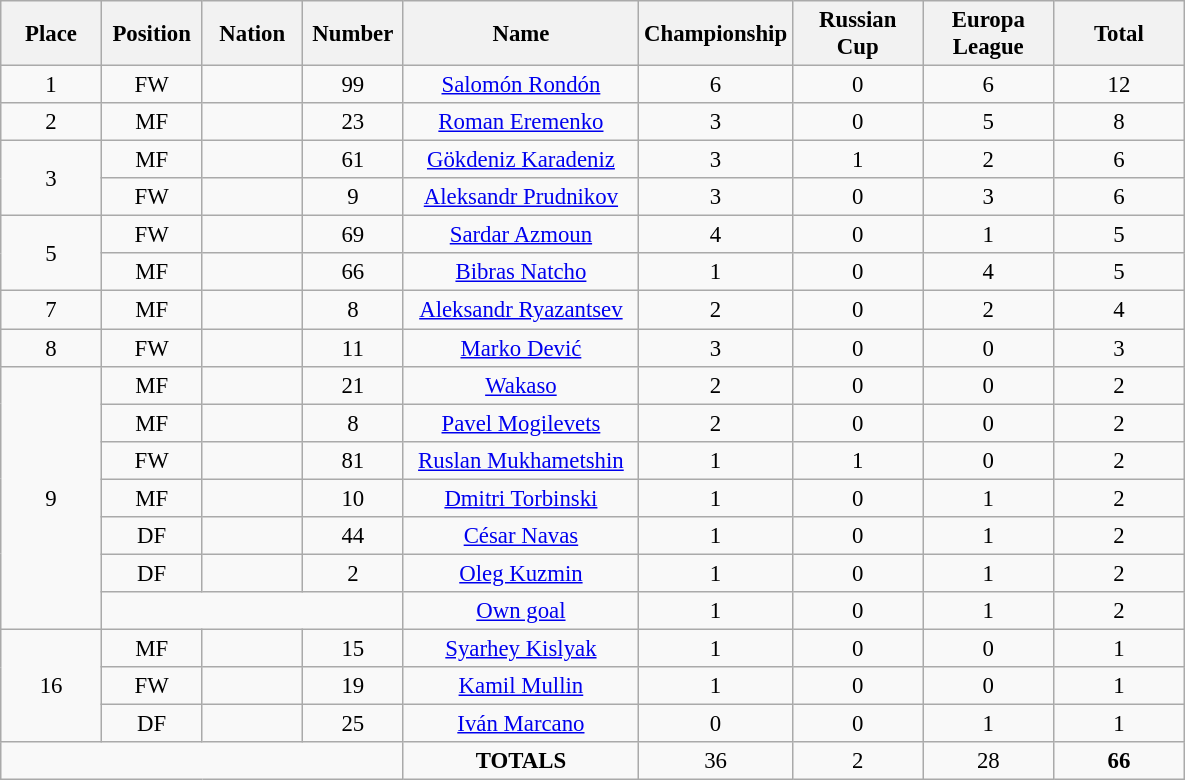<table class="wikitable" style="font-size: 95%; text-align: center;">
<tr>
<th width=60>Place</th>
<th width=60>Position</th>
<th width=60>Nation</th>
<th width=60>Number</th>
<th width=150>Name</th>
<th width=80>Championship</th>
<th width=80>Russian Cup</th>
<th width=80>Europa League</th>
<th width=80><strong>Total</strong></th>
</tr>
<tr>
<td>1</td>
<td>FW</td>
<td></td>
<td>99</td>
<td><a href='#'>Salomón Rondón</a></td>
<td>6</td>
<td>0</td>
<td>6</td>
<td>12</td>
</tr>
<tr>
<td>2</td>
<td>MF</td>
<td></td>
<td>23</td>
<td><a href='#'>Roman Eremenko</a></td>
<td>3</td>
<td>0</td>
<td>5</td>
<td>8</td>
</tr>
<tr>
<td rowspan=2>3</td>
<td>MF</td>
<td></td>
<td>61</td>
<td><a href='#'>Gökdeniz Karadeniz</a></td>
<td>3</td>
<td>1</td>
<td>2</td>
<td>6</td>
</tr>
<tr>
<td>FW</td>
<td></td>
<td>9</td>
<td><a href='#'>Aleksandr Prudnikov</a></td>
<td>3</td>
<td>0</td>
<td>3</td>
<td>6</td>
</tr>
<tr>
<td rowspan=2>5</td>
<td>FW</td>
<td></td>
<td>69</td>
<td><a href='#'>Sardar Azmoun</a></td>
<td>4</td>
<td>0</td>
<td>1</td>
<td>5</td>
</tr>
<tr>
<td>MF</td>
<td></td>
<td>66</td>
<td><a href='#'>Bibras Natcho</a></td>
<td>1</td>
<td>0</td>
<td>4</td>
<td>5</td>
</tr>
<tr>
<td>7</td>
<td>MF</td>
<td></td>
<td>8</td>
<td><a href='#'>Aleksandr Ryazantsev</a></td>
<td>2</td>
<td>0</td>
<td>2</td>
<td>4</td>
</tr>
<tr>
<td>8</td>
<td>FW</td>
<td></td>
<td>11</td>
<td><a href='#'>Marko Dević</a></td>
<td>3</td>
<td>0</td>
<td>0</td>
<td>3</td>
</tr>
<tr>
<td rowspan=7>9</td>
<td>MF</td>
<td></td>
<td>21</td>
<td><a href='#'>Wakaso</a></td>
<td>2</td>
<td>0</td>
<td>0</td>
<td>2</td>
</tr>
<tr>
<td>MF</td>
<td></td>
<td>8</td>
<td><a href='#'>Pavel Mogilevets</a></td>
<td>2</td>
<td>0</td>
<td>0</td>
<td>2</td>
</tr>
<tr>
<td>FW</td>
<td></td>
<td>81</td>
<td><a href='#'>Ruslan Mukhametshin</a></td>
<td>1</td>
<td>1</td>
<td>0</td>
<td>2</td>
</tr>
<tr>
<td>MF</td>
<td></td>
<td>10</td>
<td><a href='#'>Dmitri Torbinski</a></td>
<td>1</td>
<td>0</td>
<td>1</td>
<td>2</td>
</tr>
<tr>
<td>DF</td>
<td></td>
<td>44</td>
<td><a href='#'>César Navas</a></td>
<td>1</td>
<td>0</td>
<td>1</td>
<td>2</td>
</tr>
<tr>
<td>DF</td>
<td></td>
<td>2</td>
<td><a href='#'>Oleg Kuzmin</a></td>
<td>1</td>
<td>0</td>
<td>1</td>
<td>2</td>
</tr>
<tr>
<td colspan=3></td>
<td><a href='#'>Own goal</a></td>
<td>1</td>
<td>0</td>
<td>1</td>
<td>2</td>
</tr>
<tr>
<td rowspan=3>16</td>
<td>MF</td>
<td></td>
<td>15</td>
<td><a href='#'>Syarhey Kislyak</a></td>
<td>1</td>
<td>0</td>
<td>0</td>
<td>1</td>
</tr>
<tr>
<td>FW</td>
<td></td>
<td>19</td>
<td><a href='#'>Kamil Mullin</a></td>
<td>1</td>
<td>0</td>
<td>0</td>
<td>1</td>
</tr>
<tr>
<td>DF</td>
<td></td>
<td>25</td>
<td><a href='#'>Iván Marcano</a></td>
<td>0</td>
<td>0</td>
<td>1</td>
<td>1</td>
</tr>
<tr>
<td colspan=4></td>
<td><strong>TOTALS</strong></td>
<td>36</td>
<td>2</td>
<td>28</td>
<td><strong>66</strong></td>
</tr>
</table>
